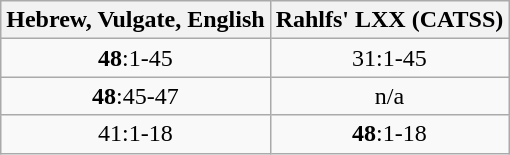<table class=wikitable>
<tr>
<th>Hebrew, Vulgate, English</th>
<th>Rahlfs' LXX (CATSS)</th>
</tr>
<tr>
<td align=center><strong>48</strong>:1-45</td>
<td align=center>31:1-45</td>
</tr>
<tr>
<td align=center><strong>48</strong>:45-47</td>
<td align=center>n/a</td>
</tr>
<tr>
<td align=center>41:1-18</td>
<td align=center><strong>48</strong>:1-18</td>
</tr>
</table>
